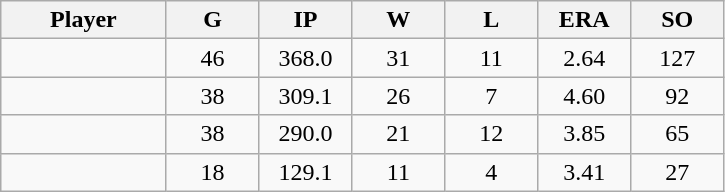<table class="wikitable sortable">
<tr>
<th bgcolor="#DDDDFF" width="16%">Player</th>
<th bgcolor="#DDDDFF" width="9%">G</th>
<th bgcolor="#DDDDFF" width="9%">IP</th>
<th bgcolor="#DDDDFF" width="9%">W</th>
<th bgcolor="#DDDDFF" width="9%">L</th>
<th bgcolor="#DDDDFF" width="9%">ERA</th>
<th bgcolor="#DDDDFF" width="9%">SO</th>
</tr>
<tr align="center">
<td></td>
<td>46</td>
<td>368.0</td>
<td>31</td>
<td>11</td>
<td>2.64</td>
<td>127</td>
</tr>
<tr align="center">
<td></td>
<td>38</td>
<td>309.1</td>
<td>26</td>
<td>7</td>
<td>4.60</td>
<td>92</td>
</tr>
<tr align="center">
<td></td>
<td>38</td>
<td>290.0</td>
<td>21</td>
<td>12</td>
<td>3.85</td>
<td>65</td>
</tr>
<tr align="center">
<td></td>
<td>18</td>
<td>129.1</td>
<td>11</td>
<td>4</td>
<td>3.41</td>
<td>27</td>
</tr>
</table>
